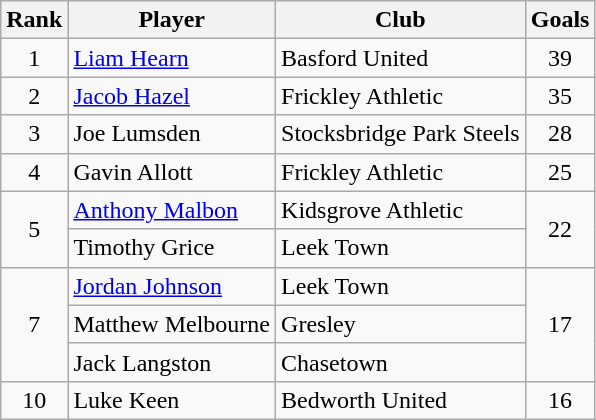<table class="wikitable" style="text-align:center">
<tr>
<th>Rank</th>
<th>Player</th>
<th>Club</th>
<th>Goals</th>
</tr>
<tr>
<td>1</td>
<td align="left"> <a href='#'>Liam Hearn</a></td>
<td align="left">Basford United</td>
<td>39</td>
</tr>
<tr>
<td>2</td>
<td align="left"> <a href='#'>Jacob Hazel</a></td>
<td align="left">Frickley Athletic</td>
<td>35</td>
</tr>
<tr>
<td>3</td>
<td align="left"> Joe Lumsden</td>
<td align="left">Stocksbridge Park Steels</td>
<td>28</td>
</tr>
<tr>
<td>4</td>
<td align="left"> Gavin Allott</td>
<td align="left">Frickley Athletic</td>
<td>25</td>
</tr>
<tr>
<td rowspan=2>5</td>
<td align="left"> <a href='#'>Anthony Malbon</a></td>
<td align="left">Kidsgrove Athletic</td>
<td rowspan=2>22</td>
</tr>
<tr>
<td align="left"> Timothy Grice</td>
<td align="left">Leek Town</td>
</tr>
<tr>
<td rowspan=3>7</td>
<td align=left> <a href='#'>Jordan Johnson</a></td>
<td align="left">Leek Town</td>
<td rowspan=3>17</td>
</tr>
<tr>
<td align=left> Matthew Melbourne</td>
<td align=left>Gresley</td>
</tr>
<tr>
<td align=left> Jack Langston</td>
<td align=left>Chasetown</td>
</tr>
<tr>
<td>10</td>
<td align=left> Luke Keen</td>
<td align=left>Bedworth United</td>
<td>16</td>
</tr>
</table>
